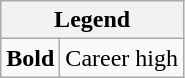<table class="wikitable mw-collapsible mw-collapsed">
<tr>
<th colspan="2">Legend</th>
</tr>
<tr>
<td><strong>Bold</strong></td>
<td>Career high</td>
</tr>
</table>
